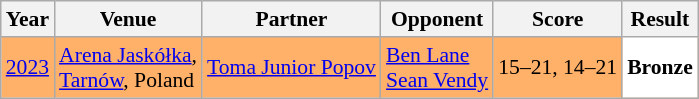<table class="sortable wikitable" style="font-size: 90%;">
<tr>
<th>Year</th>
<th>Venue</th>
<th>Partner</th>
<th>Opponent</th>
<th>Score</th>
<th>Result</th>
</tr>
<tr style="background:#FFB069">
<td align="center"><a href='#'>2023</a></td>
<td align="left"><a href='#'>Arena Jaskółka</a>,<br><a href='#'>Tarnów</a>, Poland</td>
<td align="left"> <a href='#'>Toma Junior Popov</a></td>
<td align="left"> <a href='#'>Ben Lane</a><br> <a href='#'>Sean Vendy</a></td>
<td align="left">15–21, 14–21</td>
<td style="text-align:left; background:white"> <strong>Bronze</strong></td>
</tr>
</table>
